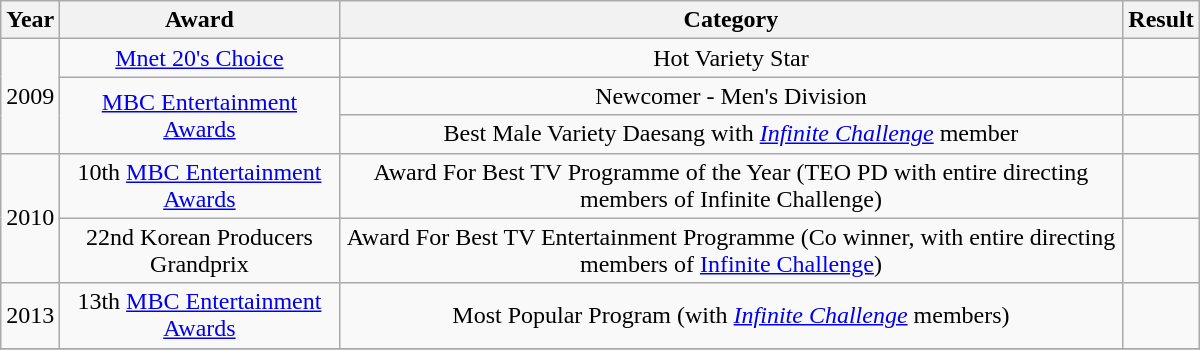<table class="wikitable" style="text-align: center; width: 800px;">
<tr>
<th>Year</th>
<th>Award</th>
<th>Category</th>
<th>Result</th>
</tr>
<tr>
<td rowspan=3>2009</td>
<td><a href='#'>Mnet 20's Choice</a></td>
<td>Hot Variety Star</td>
<td></td>
</tr>
<tr>
<td rowspan=2><a href='#'>MBC Entertainment Awards</a></td>
<td>Newcomer - Men's Division</td>
<td></td>
</tr>
<tr>
<td>Best Male Variety Daesang with <em><a href='#'>Infinite Challenge</a></em> member</td>
<td></td>
</tr>
<tr>
<td rowspan=2>2010</td>
<td>10th <a href='#'>MBC Entertainment Awards</a></td>
<td>Award For Best TV Programme of the Year (TEO PD with entire directing members of Infinite Challenge)</td>
<td></td>
</tr>
<tr>
<td>22nd Korean Producers Grandprix</td>
<td>Award For Best TV Entertainment Programme (Co winner, with entire directing members of <a href='#'>Infinite Challenge</a>)</td>
<td></td>
</tr>
<tr>
<td>2013</td>
<td>13th <a href='#'>MBC Entertainment Awards</a></td>
<td>Most Popular Program (with <em><a href='#'>Infinite Challenge</a></em> members)</td>
<td></td>
</tr>
<tr>
</tr>
</table>
